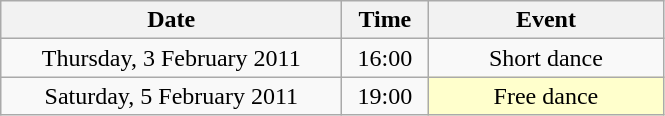<table class = "wikitable" style="text-align:center;">
<tr>
<th width=220>Date</th>
<th width=50>Time</th>
<th width=150>Event</th>
</tr>
<tr>
<td>Thursday, 3 February 2011</td>
<td>16:00</td>
<td>Short dance</td>
</tr>
<tr>
<td>Saturday, 5 February 2011</td>
<td>19:00</td>
<td bgcolor=ffffcc>Free dance</td>
</tr>
</table>
